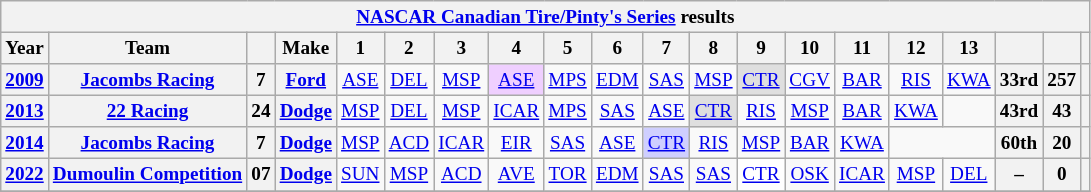<table class="wikitable" style="text-align:center; font-size:80%">
<tr>
<th colspan=20><a href='#'>NASCAR Canadian Tire/Pinty's Series</a> results</th>
</tr>
<tr>
<th scope="col">Year</th>
<th scope="col">Team</th>
<th scope="col"></th>
<th scope="col">Make</th>
<th scope="col">1</th>
<th scope="col">2</th>
<th scope="col">3</th>
<th scope="col">4</th>
<th scope="col">5</th>
<th scope="col">6</th>
<th scope="col">7</th>
<th scope="col">8</th>
<th scope="col">9</th>
<th scope="col">10</th>
<th scope="col">11</th>
<th scope="col">12</th>
<th scope="col">13</th>
<th scope="col"></th>
<th scope="col"></th>
<th scope="col"></th>
</tr>
<tr>
<th scope="row"><a href='#'>2009</a></th>
<th nowrap><a href='#'>Jacombs Racing</a></th>
<th>7</th>
<th><a href='#'>Ford</a></th>
<td><a href='#'>ASE</a></td>
<td><a href='#'>DEL</a></td>
<td><a href='#'>MSP</a></td>
<td style="background:#EFCFFF;"><a href='#'>ASE</a><br></td>
<td><a href='#'>MPS</a></td>
<td><a href='#'>EDM</a></td>
<td><a href='#'>SAS</a></td>
<td><a href='#'>MSP</a></td>
<td style="background:#DFDFDF;"><a href='#'>CTR</a><br></td>
<td><a href='#'>CGV</a></td>
<td><a href='#'>BAR</a></td>
<td><a href='#'>RIS</a></td>
<td><a href='#'>KWA</a></td>
<th>33rd</th>
<th>257</th>
<th></th>
</tr>
<tr>
<th scope="row"><a href='#'>2013</a></th>
<th nowrap><a href='#'>22 Racing</a></th>
<th>24</th>
<th><a href='#'>Dodge</a></th>
<td><a href='#'>MSP</a></td>
<td><a href='#'>DEL</a></td>
<td><a href='#'>MSP</a></td>
<td><a href='#'>ICAR</a></td>
<td><a href='#'>MPS</a></td>
<td><a href='#'>SAS</a></td>
<td><a href='#'>ASE</a></td>
<td style="background:#DFDFDF;"><a href='#'>CTR</a><br></td>
<td><a href='#'>RIS</a></td>
<td><a href='#'>MSP</a></td>
<td><a href='#'>BAR</a></td>
<td><a href='#'>KWA</a></td>
<td></td>
<th>43rd</th>
<th>43</th>
<th></th>
</tr>
<tr>
<th scope="row"><a href='#'>2014</a></th>
<th nowrap><a href='#'>Jacombs Racing</a></th>
<th>7</th>
<th><a href='#'>Dodge</a></th>
<td><a href='#'>MSP</a></td>
<td><a href='#'>ACD</a></td>
<td><a href='#'>ICAR</a></td>
<td><a href='#'>EIR</a></td>
<td><a href='#'>SAS</a></td>
<td><a href='#'>ASE</a></td>
<td style="background:#CFCFFF;"><a href='#'>CTR</a><br></td>
<td><a href='#'>RIS</a></td>
<td><a href='#'>MSP</a></td>
<td><a href='#'>BAR</a></td>
<td><a href='#'>KWA</a></td>
<td colspan=2></td>
<th>60th</th>
<th>20</th>
<th></th>
</tr>
<tr>
<th scope="row"><a href='#'>2022</a></th>
<th nowrap><a href='#'>Dumoulin Competition</a></th>
<th>07</th>
<th><a href='#'>Dodge</a></th>
<td><a href='#'>SUN</a></td>
<td><a href='#'>MSP</a></td>
<td><a href='#'>ACD</a></td>
<td><a href='#'>AVE</a></td>
<td><a href='#'>TOR</a></td>
<td><a href='#'>EDM</a></td>
<td><a href='#'>SAS</a></td>
<td><a href='#'>SAS</a></td>
<td style="background:#FFFFFF;"><a href='#'>CTR</a><br></td>
<td><a href='#'>OSK</a></td>
<td><a href='#'>ICAR</a></td>
<td><a href='#'>MSP</a></td>
<td><a href='#'>DEL</a></td>
<th>–</th>
<th>0</th>
<th></th>
</tr>
<tr>
</tr>
</table>
